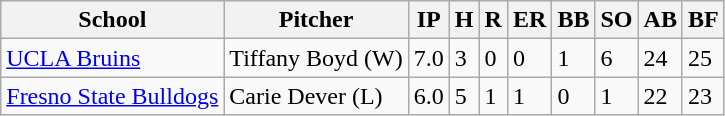<table class="wikitable">
<tr style="text-align:center; background:#f2f2f2;">
<th>School</th>
<th>Pitcher</th>
<th>IP</th>
<th>H</th>
<th>R</th>
<th>ER</th>
<th>BB</th>
<th>SO</th>
<th>AB</th>
<th>BF</th>
</tr>
<tr>
<td><a href='#'>UCLA Bruins</a></td>
<td>Tiffany Boyd (W)</td>
<td>7.0</td>
<td>3</td>
<td>0</td>
<td>0</td>
<td>1</td>
<td>6</td>
<td>24</td>
<td>25</td>
</tr>
<tr>
<td><a href='#'>Fresno State Bulldogs</a></td>
<td>Carie Dever (L)</td>
<td>6.0</td>
<td>5</td>
<td>1</td>
<td>1</td>
<td>0</td>
<td>1</td>
<td>22</td>
<td>23</td>
</tr>
</table>
